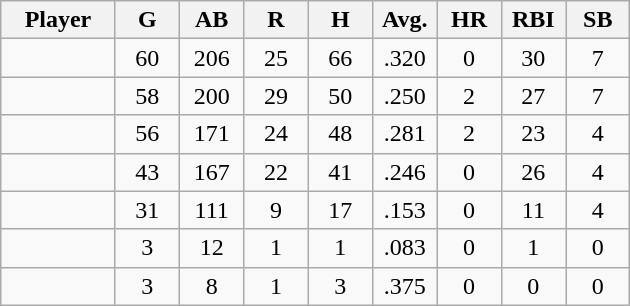<table class="wikitable sortable">
<tr>
<th bgcolor="#DDDDFF" width="16%">Player</th>
<th bgcolor="#DDDDFF" width="9%">G</th>
<th bgcolor="#DDDDFF" width="9%">AB</th>
<th bgcolor="#DDDDFF" width="9%">R</th>
<th bgcolor="#DDDDFF" width="9%">H</th>
<th bgcolor="#DDDDFF" width="9%">Avg.</th>
<th bgcolor="#DDDDFF" width="9%">HR</th>
<th bgcolor="#DDDDFF" width="9%">RBI</th>
<th bgcolor="#DDDDFF" width="9%">SB</th>
</tr>
<tr align="center">
<td></td>
<td>60</td>
<td>206</td>
<td>25</td>
<td>66</td>
<td>.320</td>
<td>0</td>
<td>30</td>
<td>7</td>
</tr>
<tr align="center">
<td></td>
<td>58</td>
<td>200</td>
<td>29</td>
<td>50</td>
<td>.250</td>
<td>2</td>
<td>27</td>
<td>7</td>
</tr>
<tr align="center">
<td></td>
<td>56</td>
<td>171</td>
<td>24</td>
<td>48</td>
<td>.281</td>
<td>2</td>
<td>23</td>
<td>4</td>
</tr>
<tr align="center">
<td></td>
<td>43</td>
<td>167</td>
<td>22</td>
<td>41</td>
<td>.246</td>
<td>0</td>
<td>26</td>
<td>4</td>
</tr>
<tr align="center">
<td></td>
<td>31</td>
<td>111</td>
<td>9</td>
<td>17</td>
<td>.153</td>
<td>0</td>
<td>11</td>
<td>4</td>
</tr>
<tr align="center">
<td></td>
<td>3</td>
<td>12</td>
<td>1</td>
<td>1</td>
<td>.083</td>
<td>0</td>
<td>1</td>
<td>0</td>
</tr>
<tr align="center">
<td></td>
<td>3</td>
<td>8</td>
<td>1</td>
<td>3</td>
<td>.375</td>
<td>0</td>
<td>0</td>
<td>0</td>
</tr>
</table>
